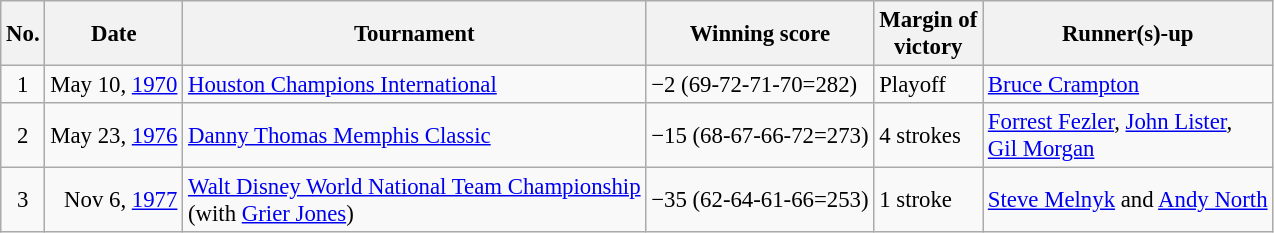<table class="wikitable" style="font-size:95%;">
<tr>
<th>No.</th>
<th>Date</th>
<th>Tournament</th>
<th>Winning score</th>
<th>Margin of<br>victory</th>
<th>Runner(s)-up</th>
</tr>
<tr>
<td align=center>1</td>
<td align=right>May 10, <a href='#'>1970</a></td>
<td><a href='#'>Houston Champions International</a></td>
<td>−2 (69-72-71-70=282)</td>
<td>Playoff</td>
<td> <a href='#'>Bruce Crampton</a></td>
</tr>
<tr>
<td align=center>2</td>
<td align=right>May 23, <a href='#'>1976</a></td>
<td><a href='#'>Danny Thomas Memphis Classic</a></td>
<td>−15 (68-67-66-72=273)</td>
<td>4 strokes</td>
<td> <a href='#'>Forrest Fezler</a>,  <a href='#'>John Lister</a>,<br> <a href='#'>Gil Morgan</a></td>
</tr>
<tr>
<td align=center>3</td>
<td align=right>Nov 6, <a href='#'>1977</a></td>
<td><a href='#'>Walt Disney World National Team Championship</a><br>(with  <a href='#'>Grier Jones</a>)</td>
<td>−35 (62-64-61-66=253)</td>
<td>1 stroke</td>
<td> <a href='#'>Steve Melnyk</a> and  <a href='#'>Andy North</a></td>
</tr>
</table>
